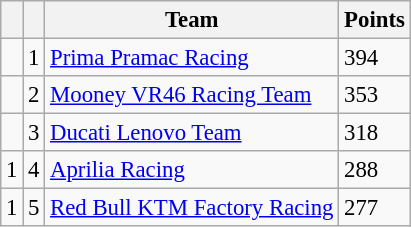<table class="wikitable" style="font-size: 95%;">
<tr>
<th></th>
<th></th>
<th>Team</th>
<th>Points</th>
</tr>
<tr>
<td></td>
<td align=center>1</td>
<td> <a href='#'>Prima Pramac Racing</a></td>
<td align=left>394</td>
</tr>
<tr>
<td></td>
<td align=center>2</td>
<td> <a href='#'>Mooney VR46 Racing Team</a></td>
<td align=left>353</td>
</tr>
<tr>
<td></td>
<td align=center>3</td>
<td> <a href='#'>Ducati Lenovo Team</a></td>
<td align=left>318</td>
</tr>
<tr>
<td> 1</td>
<td align=center>4</td>
<td> <a href='#'>Aprilia Racing</a></td>
<td align=left>288</td>
</tr>
<tr>
<td> 1</td>
<td align=center>5</td>
<td> <a href='#'>Red Bull KTM Factory Racing</a></td>
<td align=left>277</td>
</tr>
</table>
